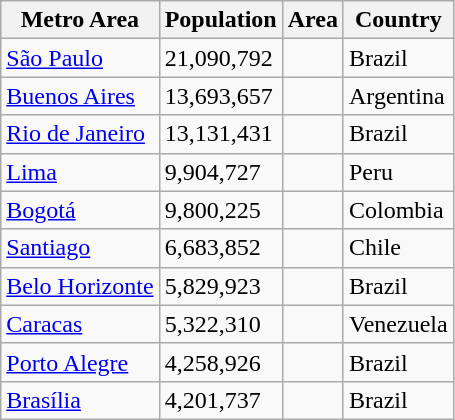<table class="sortable wikitable">
<tr>
<th>Metro Area</th>
<th>Population</th>
<th>Area</th>
<th>Country</th>
</tr>
<tr>
<td><a href='#'>São Paulo</a></td>
<td>21,090,792</td>
<td></td>
<td>Brazil</td>
</tr>
<tr>
<td><a href='#'>Buenos Aires</a></td>
<td>13,693,657</td>
<td></td>
<td>Argentina</td>
</tr>
<tr>
<td><a href='#'>Rio de Janeiro</a></td>
<td>13,131,431</td>
<td></td>
<td>Brazil</td>
</tr>
<tr>
<td><a href='#'>Lima</a></td>
<td>9,904,727</td>
<td></td>
<td>Peru</td>
</tr>
<tr>
<td><a href='#'>Bogotá</a></td>
<td>9,800,225</td>
<td></td>
<td>Colombia</td>
</tr>
<tr>
<td><a href='#'>Santiago</a></td>
<td>6,683,852</td>
<td></td>
<td>Chile</td>
</tr>
<tr>
<td><a href='#'>Belo Horizonte</a></td>
<td>5,829,923</td>
<td></td>
<td>Brazil</td>
</tr>
<tr>
<td><a href='#'>Caracas</a></td>
<td>5,322,310</td>
<td></td>
<td>Venezuela</td>
</tr>
<tr>
<td><a href='#'>Porto Alegre</a></td>
<td>4,258,926</td>
<td></td>
<td>Brazil</td>
</tr>
<tr>
<td><a href='#'>Brasília</a></td>
<td>4,201,737</td>
<td></td>
<td>Brazil</td>
</tr>
</table>
